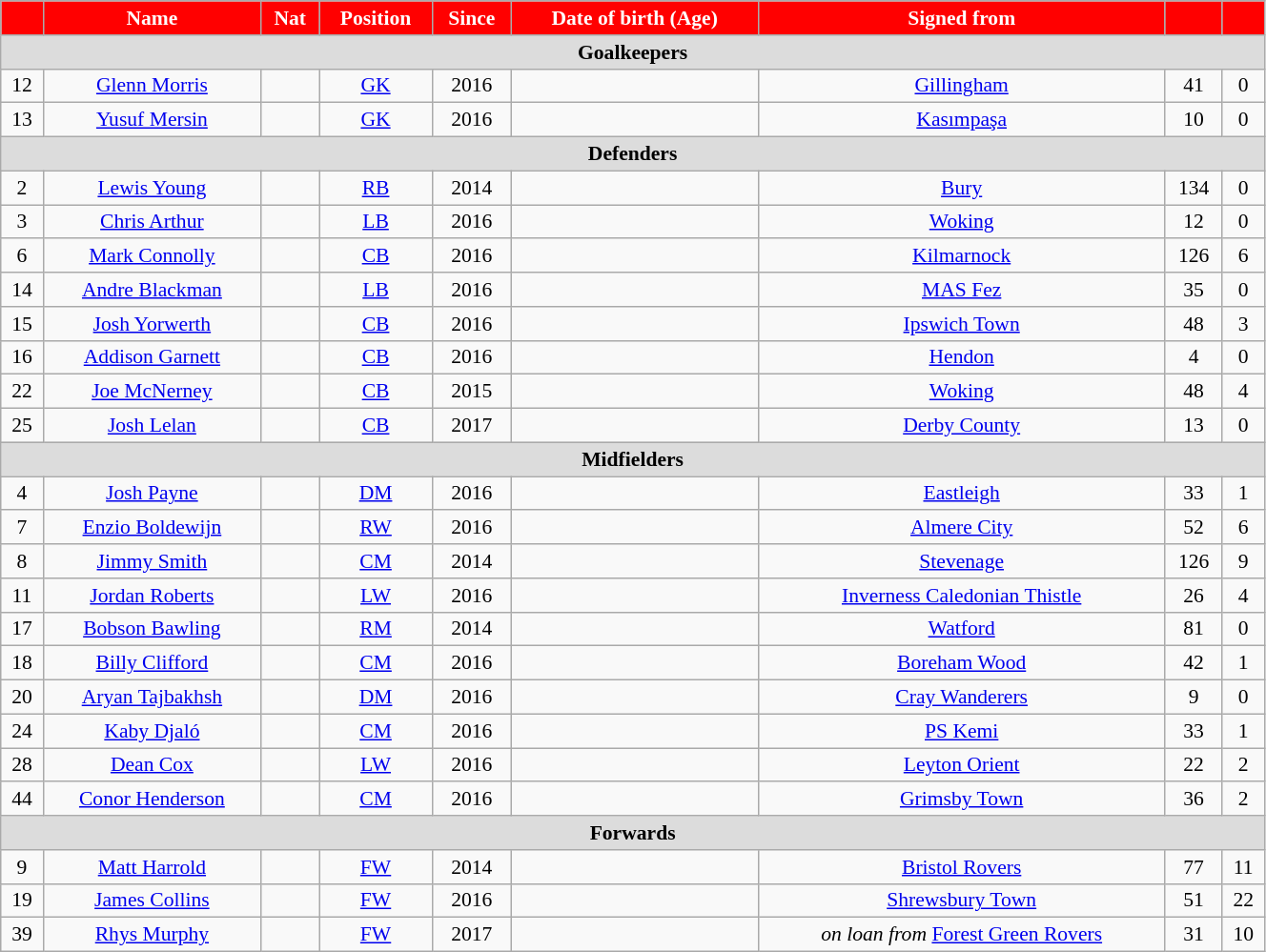<table class="wikitable" style="text-align:center; font-size:90%; width:70%;">
<tr>
<th style="background:#FF0000; color:white; text-align:center;"></th>
<th style="background:#FF0000; color:white; text-align:center;">Name</th>
<th style="background:#FF0000; color:white; text-align:center;">Nat</th>
<th style="background:#FF0000; color:white; text-align:center;">Position</th>
<th style="background:#FF0000; color:white; text-align:center;">Since</th>
<th style="background:#FF0000; color:white; text-align:center;">Date of birth (Age)</th>
<th style="background:#FF0000; color:white; text-align:center;">Signed from</th>
<th style="background:#FF0000; color:white; text-align:center;"></th>
<th style="background:#FF0000; color:white; text-align:center;"></th>
</tr>
<tr>
<th colspan="9" style="background:#dcdcdc; text-align:center;">Goalkeepers</th>
</tr>
<tr>
<td>12</td>
<td><a href='#'>Glenn Morris</a></td>
<td></td>
<td><a href='#'>GK</a></td>
<td>2016</td>
<td></td>
<td> <a href='#'>Gillingham</a></td>
<td>41</td>
<td>0</td>
</tr>
<tr>
<td>13</td>
<td><a href='#'>Yusuf Mersin</a></td>
<td></td>
<td><a href='#'>GK</a></td>
<td>2016</td>
<td></td>
<td> <a href='#'>Kasımpaşa</a></td>
<td>10</td>
<td>0</td>
</tr>
<tr>
<th colspan="9" style="background:#dcdcdc; text-align:center;">Defenders</th>
</tr>
<tr>
<td>2</td>
<td><a href='#'>Lewis Young</a></td>
<td></td>
<td><a href='#'>RB</a></td>
<td>2014</td>
<td></td>
<td> <a href='#'>Bury</a></td>
<td>134</td>
<td>0</td>
</tr>
<tr>
<td>3</td>
<td><a href='#'>Chris Arthur</a></td>
<td></td>
<td><a href='#'>LB</a></td>
<td>2016</td>
<td></td>
<td> <a href='#'>Woking</a></td>
<td>12</td>
<td>0</td>
</tr>
<tr>
<td>6</td>
<td><a href='#'>Mark Connolly</a></td>
<td></td>
<td><a href='#'>CB</a></td>
<td>2016</td>
<td></td>
<td> <a href='#'>Kilmarnock</a></td>
<td>126</td>
<td>6</td>
</tr>
<tr>
<td>14</td>
<td><a href='#'>Andre Blackman</a></td>
<td></td>
<td><a href='#'>LB</a></td>
<td>2016</td>
<td></td>
<td> <a href='#'>MAS Fez</a></td>
<td>35</td>
<td>0</td>
</tr>
<tr>
<td>15</td>
<td><a href='#'>Josh Yorwerth</a></td>
<td></td>
<td><a href='#'>CB</a></td>
<td>2016</td>
<td></td>
<td> <a href='#'>Ipswich Town</a></td>
<td>48</td>
<td>3</td>
</tr>
<tr>
<td>16</td>
<td><a href='#'>Addison Garnett</a></td>
<td></td>
<td><a href='#'>CB</a></td>
<td>2016</td>
<td></td>
<td> <a href='#'>Hendon</a></td>
<td>4</td>
<td>0</td>
</tr>
<tr>
<td>22</td>
<td><a href='#'>Joe McNerney</a></td>
<td></td>
<td><a href='#'>CB</a></td>
<td>2015</td>
<td></td>
<td> <a href='#'>Woking</a></td>
<td>48</td>
<td>4</td>
</tr>
<tr>
<td>25</td>
<td><a href='#'>Josh Lelan</a></td>
<td></td>
<td><a href='#'>CB</a></td>
<td>2017</td>
<td></td>
<td> <a href='#'>Derby County</a></td>
<td>13</td>
<td>0</td>
</tr>
<tr>
<th colspan="9" style="background:#dcdcdc; text-align:center;">Midfielders</th>
</tr>
<tr>
<td>4</td>
<td><a href='#'>Josh Payne</a></td>
<td></td>
<td><a href='#'>DM</a></td>
<td>2016</td>
<td></td>
<td> <a href='#'>Eastleigh</a></td>
<td>33</td>
<td>1</td>
</tr>
<tr>
<td>7</td>
<td><a href='#'>Enzio Boldewijn</a></td>
<td></td>
<td><a href='#'>RW</a></td>
<td>2016</td>
<td></td>
<td> <a href='#'>Almere City</a></td>
<td>52</td>
<td>6</td>
</tr>
<tr>
<td>8</td>
<td><a href='#'>Jimmy Smith</a></td>
<td></td>
<td><a href='#'>CM</a></td>
<td>2014</td>
<td></td>
<td> <a href='#'>Stevenage</a></td>
<td>126</td>
<td>9</td>
</tr>
<tr>
<td>11</td>
<td><a href='#'>Jordan Roberts</a></td>
<td></td>
<td><a href='#'>LW</a></td>
<td>2016</td>
<td></td>
<td> <a href='#'>Inverness Caledonian Thistle</a></td>
<td>26</td>
<td>4</td>
</tr>
<tr>
<td>17</td>
<td><a href='#'>Bobson Bawling</a></td>
<td></td>
<td><a href='#'>RM</a></td>
<td>2014</td>
<td></td>
<td> <a href='#'>Watford</a></td>
<td>81</td>
<td>0</td>
</tr>
<tr>
<td>18</td>
<td><a href='#'>Billy Clifford</a></td>
<td></td>
<td><a href='#'>CM</a></td>
<td>2016</td>
<td></td>
<td> <a href='#'>Boreham Wood</a></td>
<td>42</td>
<td>1</td>
</tr>
<tr>
<td>20</td>
<td><a href='#'>Aryan Tajbakhsh</a></td>
<td></td>
<td><a href='#'>DM</a></td>
<td>2016</td>
<td></td>
<td> <a href='#'>Cray Wanderers</a></td>
<td>9</td>
<td>0</td>
</tr>
<tr>
<td>24</td>
<td><a href='#'>Kaby Djaló</a></td>
<td></td>
<td><a href='#'>CM</a></td>
<td>2016</td>
<td></td>
<td> <a href='#'>PS Kemi</a></td>
<td>33</td>
<td>1</td>
</tr>
<tr>
<td>28</td>
<td><a href='#'>Dean Cox</a></td>
<td></td>
<td><a href='#'>LW</a></td>
<td>2016</td>
<td></td>
<td> <a href='#'>Leyton Orient</a></td>
<td>22</td>
<td>2</td>
</tr>
<tr>
<td>44</td>
<td><a href='#'>Conor Henderson</a></td>
<td></td>
<td><a href='#'>CM</a></td>
<td>2016</td>
<td></td>
<td> <a href='#'>Grimsby Town</a></td>
<td>36</td>
<td>2</td>
</tr>
<tr>
<th colspan="9" style="background:#dcdcdc; text-align:center;">Forwards</th>
</tr>
<tr>
<td>9</td>
<td><a href='#'>Matt Harrold</a></td>
<td></td>
<td><a href='#'>FW</a></td>
<td>2014</td>
<td></td>
<td> <a href='#'>Bristol Rovers</a></td>
<td>77</td>
<td>11</td>
</tr>
<tr>
<td>19</td>
<td><a href='#'>James Collins</a></td>
<td></td>
<td><a href='#'>FW</a></td>
<td>2016</td>
<td></td>
<td> <a href='#'>Shrewsbury Town</a></td>
<td>51</td>
<td>22</td>
</tr>
<tr>
<td>39</td>
<td><a href='#'>Rhys Murphy</a></td>
<td></td>
<td><a href='#'>FW</a></td>
<td>2017</td>
<td></td>
<td><em>on loan from</em>  <a href='#'>Forest Green Rovers</a></td>
<td>31</td>
<td>10</td>
</tr>
</table>
